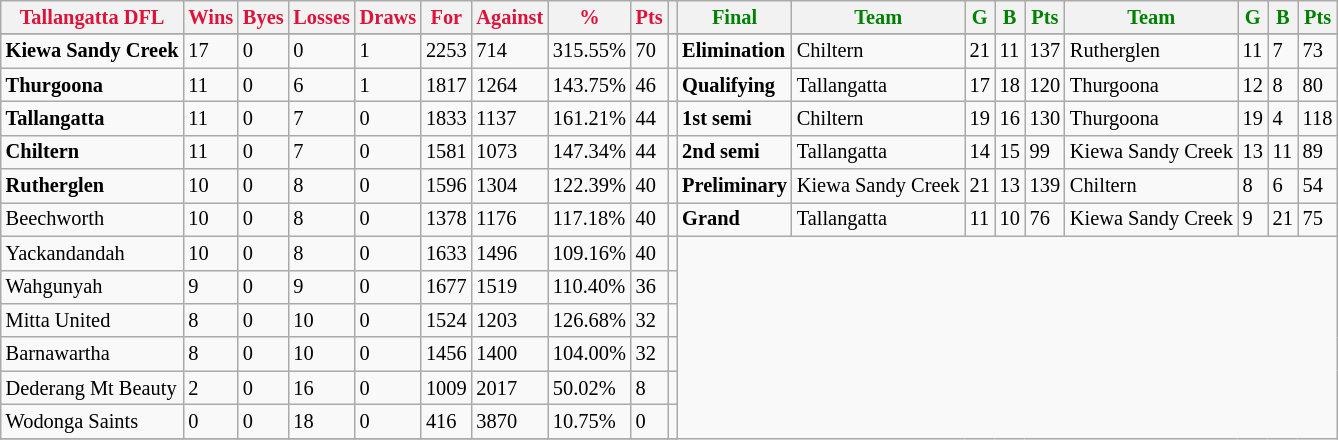<table style="font-size: 85%; text-align: left;" class="wikitable">
<tr>
<th style="color:crimson">Tallangatta  DFL</th>
<th style="color:crimson">Wins</th>
<th style="color:crimson">Byes</th>
<th style="color:crimson">Losses</th>
<th style="color:crimson">Draws</th>
<th style="color:crimson">For</th>
<th style="color:crimson">Against</th>
<th style="color:crimson">%</th>
<th style="color:crimson">Pts</th>
<th></th>
<th style="color:green">Final</th>
<th style="color:green">Team</th>
<th style="color:green">G</th>
<th style="color:green">B</th>
<th style="color:green">Pts</th>
<th style="color:green">Team</th>
<th style="color:green">G</th>
<th style="color:green">B</th>
<th style="color:green">Pts</th>
</tr>
<tr>
</tr>
<tr>
</tr>
<tr>
<td><strong>	Kiewa Sandy Creek	</strong></td>
<td>17</td>
<td>0</td>
<td>0</td>
<td>1</td>
<td>2253</td>
<td>714</td>
<td>315.55%</td>
<td>70</td>
<td></td>
<td><strong>Elimination</strong></td>
<td>Chiltern</td>
<td>21</td>
<td>11</td>
<td>137</td>
<td>Rutherglen</td>
<td>11</td>
<td>7</td>
<td>73</td>
</tr>
<tr>
<td><strong>	Thurgoona	</strong></td>
<td>11</td>
<td>0</td>
<td>6</td>
<td>1</td>
<td>1817</td>
<td>1264</td>
<td>143.75%</td>
<td>46</td>
<td></td>
<td><strong>Qualifying</strong></td>
<td>Tallangatta</td>
<td>17</td>
<td>18</td>
<td>120</td>
<td>Thurgoona</td>
<td>12</td>
<td>8</td>
<td>80</td>
</tr>
<tr>
<td><strong>	Tallangatta	</strong></td>
<td>11</td>
<td>0</td>
<td>7</td>
<td>0</td>
<td>1833</td>
<td>1137</td>
<td>161.21%</td>
<td>44</td>
<td></td>
<td><strong>1st semi</strong></td>
<td>Chiltern</td>
<td>19</td>
<td>16</td>
<td>130</td>
<td>Thurgoona</td>
<td>19</td>
<td>4</td>
<td>118</td>
</tr>
<tr>
<td><strong>	Chiltern	</strong></td>
<td>11</td>
<td>0</td>
<td>7</td>
<td>0</td>
<td>1581</td>
<td>1073</td>
<td>147.34%</td>
<td>44</td>
<td></td>
<td><strong>2nd semi</strong></td>
<td>Tallangatta</td>
<td>14</td>
<td>15</td>
<td>99</td>
<td>Kiewa Sandy Creek</td>
<td>13</td>
<td>11</td>
<td>89</td>
</tr>
<tr>
<td><strong>	Rutherglen	</strong></td>
<td>10</td>
<td>0</td>
<td>8</td>
<td>0</td>
<td>1596</td>
<td>1304</td>
<td>122.39%</td>
<td>40</td>
<td></td>
<td><strong>Preliminary</strong></td>
<td>Kiewa Sandy Creek</td>
<td>21</td>
<td>13</td>
<td>139</td>
<td>Chiltern</td>
<td>8</td>
<td>6</td>
<td>54</td>
</tr>
<tr>
<td>Beechworth</td>
<td>10</td>
<td>0</td>
<td>8</td>
<td>0</td>
<td>1378</td>
<td>1176</td>
<td>117.18%</td>
<td>40</td>
<td></td>
<td><strong>Grand</strong></td>
<td>Tallangatta</td>
<td>11</td>
<td>10</td>
<td>76</td>
<td>Kiewa Sandy Creek</td>
<td>9</td>
<td>21</td>
<td>75</td>
</tr>
<tr>
<td>Yackandandah</td>
<td>10</td>
<td>0</td>
<td>8</td>
<td>0</td>
<td>1633</td>
<td>1496</td>
<td>109.16%</td>
<td>40</td>
<td></td>
</tr>
<tr>
<td>Wahgunyah</td>
<td>9</td>
<td>0</td>
<td>9</td>
<td>0</td>
<td>1677</td>
<td>1519</td>
<td>110.40%</td>
<td>36</td>
<td></td>
</tr>
<tr>
<td>Mitta United</td>
<td>8</td>
<td>0</td>
<td>10</td>
<td>0</td>
<td>1524</td>
<td>1203</td>
<td>126.68%</td>
<td>32</td>
<td></td>
</tr>
<tr>
<td>Barnawartha</td>
<td>8</td>
<td>0</td>
<td>10</td>
<td>0</td>
<td>1456</td>
<td>1400</td>
<td>104.00%</td>
<td>32</td>
<td></td>
</tr>
<tr>
<td>Dederang Mt Beauty</td>
<td>2</td>
<td>0</td>
<td>16</td>
<td>0</td>
<td>1009</td>
<td>2017</td>
<td>50.02%</td>
<td>8</td>
<td></td>
</tr>
<tr>
<td>Wodonga Saints</td>
<td>0</td>
<td>0</td>
<td>18</td>
<td>0</td>
<td>416</td>
<td>3870</td>
<td>10.75%</td>
<td>0</td>
<td></td>
</tr>
<tr>
</tr>
</table>
